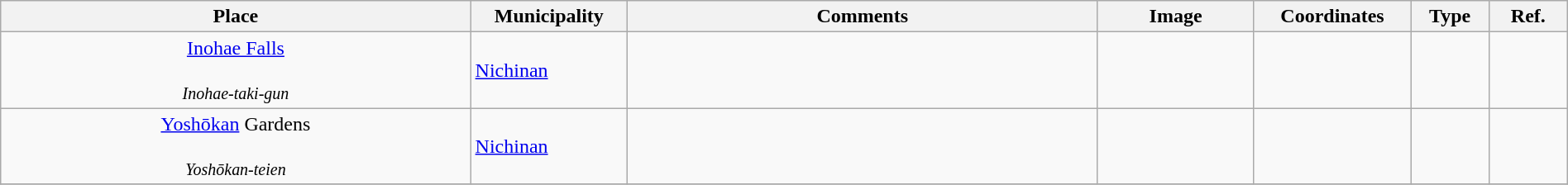<table class="wikitable sortable"  style="width:100%;">
<tr>
<th width="30%" align="left">Place</th>
<th width="10%" align="left">Municipality</th>
<th width="30%" align="left" class="unsortable">Comments</th>
<th width="10%" align="left"  class="unsortable">Image</th>
<th width="10%" align="left" class="unsortable">Coordinates</th>
<th width="5%" align="left">Type</th>
<th width="5%" align="left"  class="unsortable">Ref.</th>
</tr>
<tr>
<td align="center"><a href='#'>Inohae Falls</a><br><br><small><em>Inohae-taki-gun</em></small></td>
<td><a href='#'>Nichinan</a></td>
<td></td>
<td></td>
<td></td>
<td></td>
<td></td>
</tr>
<tr>
<td align="center"><a href='#'>Yoshōkan</a> Gardens<br><br><small><em>Yoshōkan-teien</em></small></td>
<td><a href='#'>Nichinan</a></td>
<td></td>
<td></td>
<td></td>
<td></td>
<td></td>
</tr>
<tr>
</tr>
</table>
